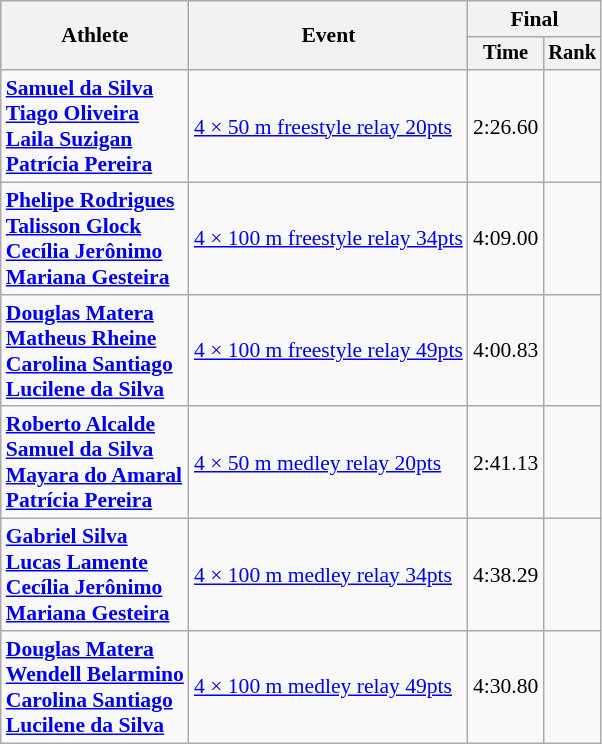<table class=wikitable style=font-size:90%;text-align:center>
<tr>
<th rowspan=2>Athlete</th>
<th rowspan=2>Event</th>
<th colspan=2>Final</th>
</tr>
<tr style=font-size:95%>
<th>Time</th>
<th>Rank</th>
</tr>
<tr align=center>
<td align=left><strong><a href='#'>Samuel da Silva</a><br><a href='#'>Tiago Oliveira</a><br><a href='#'>Laila Suzigan</a><br><a href='#'>Patrícia Pereira</a></strong></td>
<td align=left><a href='#'>4 × 50 m freestyle relay 20pts</a></td>
<td>2:26.60</td>
<td></td>
</tr>
<tr align=center>
<td align=left><strong><a href='#'>Phelipe Rodrigues</a><br><a href='#'>Talisson Glock</a><br><a href='#'>Cecília Jerônimo</a><br><a href='#'>Mariana Gesteira</a></strong></td>
<td align=left><a href='#'>4 × 100 m freestyle relay 34pts</a></td>
<td>4:09.00</td>
<td></td>
</tr>
<tr align=center>
<td align=left><strong><a href='#'>Douglas Matera</a><br><a href='#'>Matheus Rheine</a><br><a href='#'>Carolina Santiago</a><br><a href='#'>Lucilene da Silva</a></strong></td>
<td align=left><a href='#'>4 × 100 m freestyle relay 49pts</a></td>
<td>4:00.83</td>
<td></td>
</tr>
<tr align=center>
<td align=left><strong><a href='#'>Roberto Alcalde</a><br><a href='#'>Samuel da Silva</a><br><a href='#'>Mayara do Amaral</a><br><a href='#'>Patrícia Pereira</a></strong></td>
<td align=left><a href='#'>4 × 50 m medley relay 20pts</a></td>
<td>2:41.13</td>
<td></td>
</tr>
<tr align=center>
<td align=left><strong><a href='#'>Gabriel Silva</a><br><a href='#'>Lucas Lamente</a><br><a href='#'>Cecília Jerônimo</a><br><a href='#'>Mariana Gesteira</a></strong></td>
<td align=left><a href='#'>4 × 100 m medley relay 34pts</a></td>
<td>4:38.29</td>
<td></td>
</tr>
<tr align=center>
<td align=left><strong><a href='#'>Douglas Matera</a><br><a href='#'>Wendell Belarmino</a><br><a href='#'>Carolina Santiago</a><br><a href='#'>Lucilene da Silva</a></strong></td>
<td align=left><a href='#'>4 × 100 m medley relay 49pts</a></td>
<td>4:30.80</td>
<td></td>
</tr>
</table>
